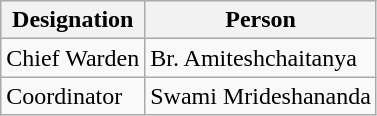<table class="wikitable">
<tr>
<th>Designation</th>
<th>Person</th>
</tr>
<tr>
<td>Chief Warden</td>
<td>Br. Amiteshchaitanya</td>
</tr>
<tr>
<td>Coordinator</td>
<td>Swami Mrideshananda</td>
</tr>
</table>
